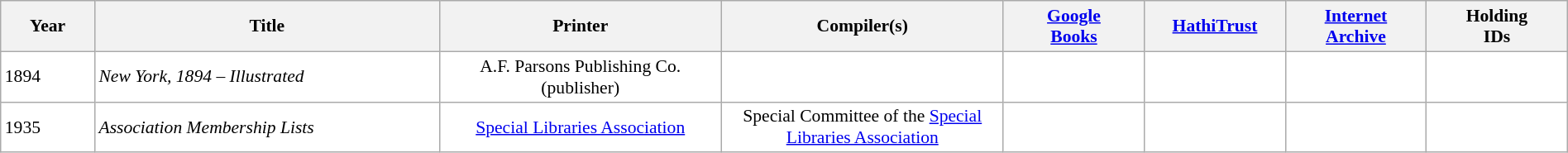<table class="wikitable collapsible sortable" border="0" cellpadding="1" style="color:black; background-color: #FFFFFF; font-size: 90%; width:100%">
<tr>
<th>Year</th>
<th>Title</th>
<th>Printer</th>
<th>Compiler(s)</th>
<th><a href='#'>Google<br>Books</a></th>
<th><a href='#'>HathiTrust</a></th>
<th><a href='#'>Internet<br>Archive</a></th>
<th>Holding<br>IDs</th>
</tr>
<tr>
<td width="6%">1894</td>
<td width="22%"><em>New York, 1894 – Illustrated</em></td>
<td style="text-align:center" width="18%" data-sort-value="parsons 1894">A.F. Parsons Publishing Co.<br>(publisher)</td>
<td style="text-align:center" width="18%"></td>
<td style="text-align:center" width="9%" data-sort-value="columbia 1894"></td>
<td style="text-align:center" width="9%"></td>
<td style="text-align:center" width="9%"></td>
<td style="text-align:center" width="9%"></td>
</tr>
<tr>
<td width="6%">1935</td>
<td width="22%"><em>Association Membership Lists</em></td>
<td style="text-align:center" width="18%" data-sort-value="special libraries"><a href='#'>Special Libraries Association</a></td>
<td style="text-align:center" width="18%" data-sort-value="special libraries">Special Committee of the <a href='#'>Special Libraries Association</a></td>
<td style="text-align:center" width="9%"></td>
<td style="text-align:center" width="9%"></td>
<td style="text-align:center" width="9%"></td>
<td style="text-align:center" width="9%"></td>
</tr>
</table>
